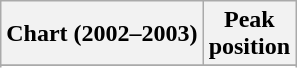<table class="wikitable sortable plainrowheaders" style="text-align:center">
<tr>
<th scope="col">Chart (2002–2003)</th>
<th scope="col">Peak<br>position</th>
</tr>
<tr>
</tr>
<tr>
</tr>
<tr>
</tr>
</table>
